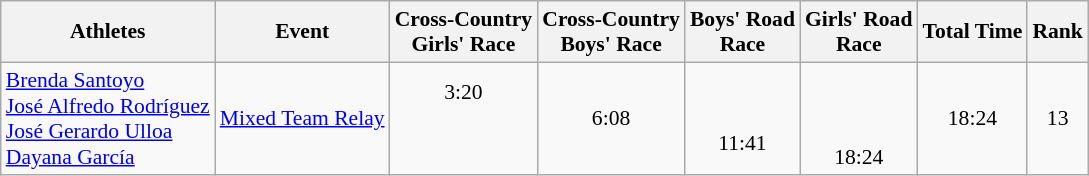<table class="wikitable" style="font-size:90%;">
<tr>
<th>Athletes</th>
<th>Event</th>
<th>Cross-Country<br>Girls' Race</th>
<th>Cross-Country<br>Boys' Race</th>
<th>Boys' Road<br>Race</th>
<th>Girls' Road<br>Race</th>
<th>Total Time</th>
<th>Rank</th>
</tr>
<tr align=center>
<td align=left><a href='#'>Brenda Santoyo</a><br><a href='#'>José Alfredo Rodríguez</a><br><a href='#'>José Gerardo Ulloa</a><br><a href='#'>Dayana García</a></td>
<td align=left><a href='#'>Mixed Team Relay</a></td>
<td>3:20<br><br><br></td>
<td><br>6:08<br><br></td>
<td><br><br>11:41<br></td>
<td><br><br><br>18:24</td>
<td>18:24</td>
<td>13</td>
</tr>
</table>
